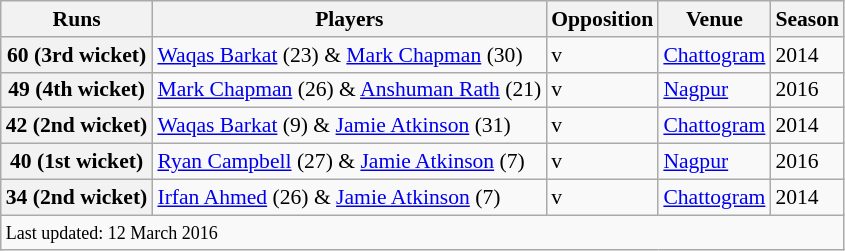<table class="wikitable"style="font-size: 90%">
<tr>
<th scope="col"><strong>Runs</strong></th>
<th scope="col"><strong>Players</strong></th>
<th scope="col"><strong>Opposition</strong></th>
<th scope="col"><strong>Venue</strong></th>
<th scope="col"><strong>Season</strong></th>
</tr>
<tr>
<th>60 (3rd wicket)</th>
<td><a href='#'>Waqas Barkat</a> (23) & <a href='#'>Mark Chapman</a> (30)</td>
<td>v </td>
<td><a href='#'>Chattogram</a></td>
<td>2014</td>
</tr>
<tr>
<th>49 (4th wicket)</th>
<td><a href='#'>Mark Chapman</a> (26) & <a href='#'>Anshuman Rath</a> (21)</td>
<td>v </td>
<td><a href='#'>Nagpur</a></td>
<td>2016</td>
</tr>
<tr>
<th>42 (2nd wicket)</th>
<td><a href='#'>Waqas Barkat</a> (9) & <a href='#'>Jamie Atkinson</a> (31)</td>
<td>v </td>
<td><a href='#'>Chattogram</a></td>
<td>2014</td>
</tr>
<tr>
<th>40 (1st wicket)</th>
<td><a href='#'>Ryan Campbell</a> (27) & <a href='#'>Jamie Atkinson</a> (7)</td>
<td>v </td>
<td><a href='#'>Nagpur</a></td>
<td>2016</td>
</tr>
<tr>
<th>34 (2nd wicket)</th>
<td><a href='#'>Irfan Ahmed</a> (26) & <a href='#'>Jamie Atkinson</a> (7)</td>
<td>v </td>
<td><a href='#'>Chattogram</a></td>
<td>2014</td>
</tr>
<tr>
<td colspan="5"><small>Last updated: 12 March 2016</small></td>
</tr>
</table>
